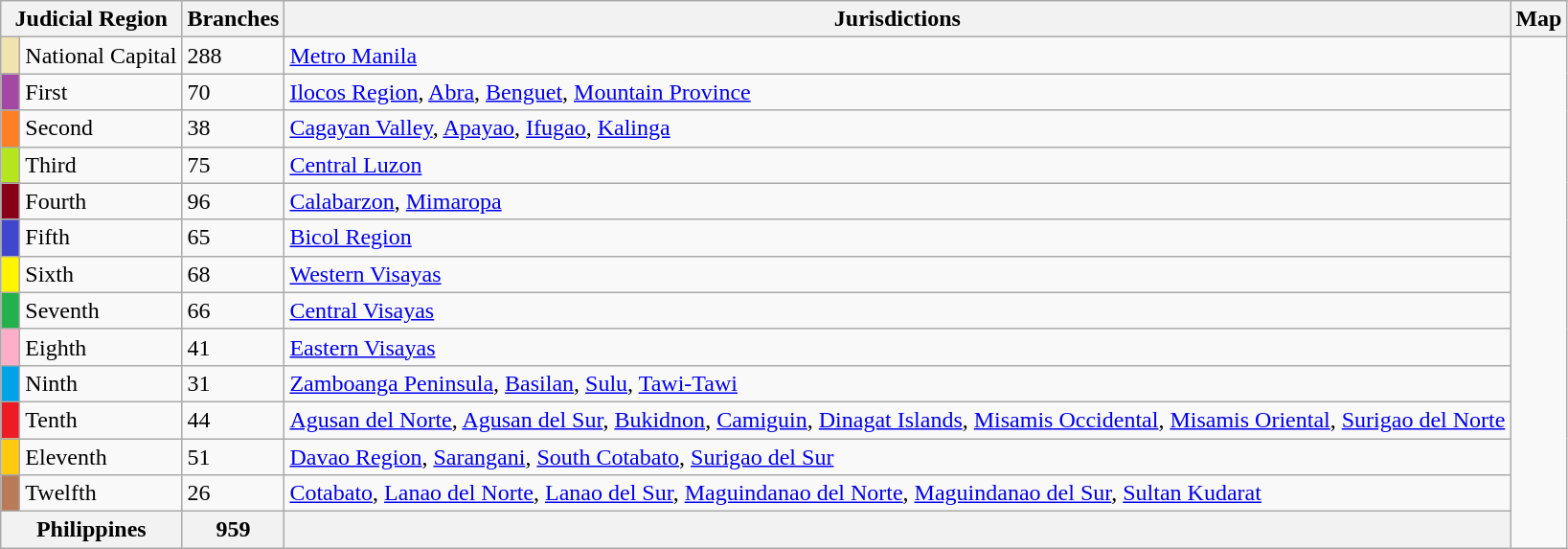<table class=wikitable>
<tr>
<th colspan=2>Judicial Region</th>
<th>Branches</th>
<th>Jurisdictions</th>
<th>Map</th>
</tr>
<tr>
<td width=6px bgcolor=#EFE4B0></td>
<td>National Capital</td>
<td>288</td>
<td><a href='#'>Metro Manila</a></td>
<td rowspan=14></td>
</tr>
<tr>
<td bgcolor=#A349A4></td>
<td>First</td>
<td>70</td>
<td><a href='#'>Ilocos Region</a>, <a href='#'>Abra</a>, <a href='#'>Benguet</a>, <a href='#'>Mountain Province</a></td>
</tr>
<tr>
<td bgcolor=#FF7F27></td>
<td>Second</td>
<td>38</td>
<td><a href='#'>Cagayan Valley</a>, <a href='#'>Apayao</a>, <a href='#'>Ifugao</a>, <a href='#'>Kalinga</a></td>
</tr>
<tr>
<td bgcolor=#B5E61D></td>
<td>Third</td>
<td>75</td>
<td><a href='#'>Central Luzon</a></td>
</tr>
<tr>
<td bgcolor=#880015></td>
<td>Fourth</td>
<td>96</td>
<td><a href='#'>Calabarzon</a>, <a href='#'>Mimaropa</a></td>
</tr>
<tr>
<td bgcolor=#3F48CC></td>
<td>Fifth</td>
<td>65</td>
<td><a href='#'>Bicol Region</a></td>
</tr>
<tr>
<td bgcolor=#FFF500></td>
<td>Sixth</td>
<td>68</td>
<td><a href='#'>Western Visayas</a></td>
</tr>
<tr>
<td bgcolor=#22B14C></td>
<td>Seventh</td>
<td>66</td>
<td><a href='#'>Central Visayas</a></td>
</tr>
<tr>
<td bgcolor=#FFAEC9></td>
<td>Eighth</td>
<td>41</td>
<td><a href='#'>Eastern Visayas</a></td>
</tr>
<tr>
<td bgcolor=#00A2E8></td>
<td>Ninth</td>
<td>31</td>
<td><a href='#'>Zamboanga Peninsula</a>, <a href='#'>Basilan</a>, <a href='#'>Sulu</a>, <a href='#'>Tawi-Tawi</a></td>
</tr>
<tr>
<td bgcolor=#ED1C24></td>
<td>Tenth</td>
<td>44</td>
<td><a href='#'>Agusan del Norte</a>, <a href='#'>Agusan del Sur</a>, <a href='#'>Bukidnon</a>, <a href='#'>Camiguin</a>, <a href='#'>Dinagat Islands</a>, <a href='#'>Misamis Occidental</a>, <a href='#'>Misamis Oriental</a>, <a href='#'>Surigao del Norte</a></td>
</tr>
<tr>
<td bgcolor=#FFC90E></td>
<td>Eleventh</td>
<td>51</td>
<td><a href='#'>Davao Region</a>, <a href='#'>Sarangani</a>, <a href='#'>South Cotabato</a>, <a href='#'>Surigao del Sur</a></td>
</tr>
<tr>
<td bgcolor=#B97A57></td>
<td>Twelfth</td>
<td>26</td>
<td><a href='#'>Cotabato</a>, <a href='#'>Lanao del Norte</a>, <a href='#'>Lanao del Sur</a>, <a href='#'>Maguindanao del Norte</a>, <a href='#'>Maguindanao del Sur</a>, <a href='#'>Sultan Kudarat</a></td>
</tr>
<tr>
<th colspan=2>Philippines</th>
<th>959</th>
<th></th>
</tr>
</table>
